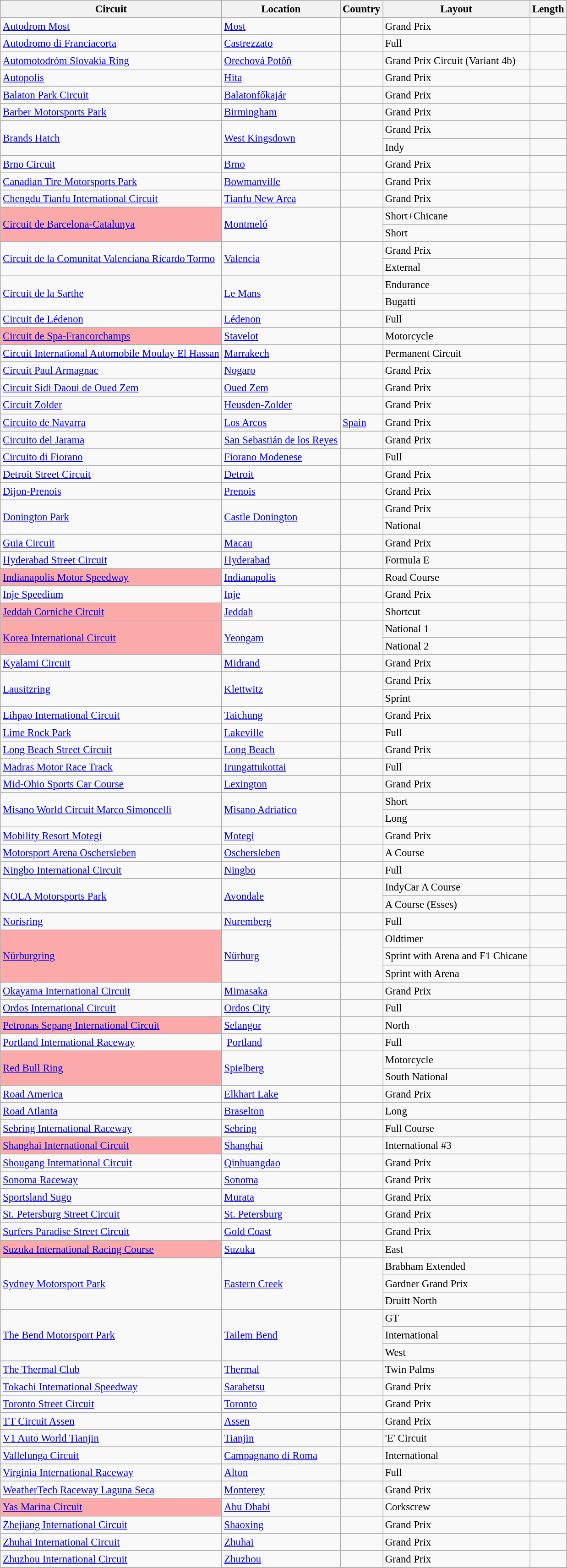<table class="wikitable sortable" style="font-size: 95%;">
<tr>
<th>Circuit</th>
<th>Location</th>
<th>Country</th>
<th>Layout</th>
<th>Length</th>
</tr>
<tr>
<td><a href='#'>Autodrom Most</a></td>
<td><a href='#'>Most</a></td>
<td></td>
<td>Grand Prix</td>
<td></td>
</tr>
<tr>
<td><a href='#'>Autodromo di Franciacorta</a></td>
<td><a href='#'>Castrezzato</a></td>
<td></td>
<td>Full</td>
<td></td>
</tr>
<tr>
<td><a href='#'>Automotodróm Slovakia Ring</a></td>
<td><a href='#'>Orechová Potôň</a></td>
<td></td>
<td>Grand Prix Circuit (Variant 4b)</td>
<td></td>
</tr>
<tr>
<td><a href='#'>Autopolis</a></td>
<td><a href='#'>Hita</a></td>
<td></td>
<td>Grand Prix</td>
<td></td>
</tr>
<tr>
<td><a href='#'>Balaton Park Circuit</a></td>
<td><a href='#'>Balatonfőkajár</a></td>
<td></td>
<td>Grand Prix</td>
<td></td>
</tr>
<tr>
<td><a href='#'>Barber Motorsports Park</a></td>
<td><a href='#'>Birmingham</a></td>
<td></td>
<td>Grand Prix</td>
<td></td>
</tr>
<tr>
<td rowspan="2"><a href='#'>Brands Hatch</a></td>
<td rowspan="2"><a href='#'>West Kingsdown</a></td>
<td rowspan="2"></td>
<td>Grand Prix</td>
<td></td>
</tr>
<tr>
<td>Indy</td>
<td></td>
</tr>
<tr>
<td><a href='#'>Brno Circuit</a></td>
<td><a href='#'>Brno</a></td>
<td></td>
<td>Grand Prix</td>
<td></td>
</tr>
<tr>
<td><a href='#'>Canadian Tire Motorsports Park</a></td>
<td><a href='#'>Bowmanville</a></td>
<td></td>
<td>Grand Prix</td>
<td></td>
</tr>
<tr>
<td><a href='#'>Chengdu Tianfu International Circuit</a></td>
<td><a href='#'>Tianfu New Area</a></td>
<td></td>
<td>Grand Prix</td>
<td></td>
</tr>
<tr>
<td rowspan="2", style="background:#FCA9A9;"><a href='#'>Circuit de Barcelona-Catalunya</a></td>
<td rowspan="2"><a href='#'>Montmeló</a></td>
<td rowspan="2"></td>
<td>Short+Chicane</td>
<td></td>
</tr>
<tr>
<td>Short</td>
<td></td>
</tr>
<tr>
<td rowspan="2"><a href='#'>Circuit de la Comunitat Valenciana Ricardo Tormo</a></td>
<td rowspan="2"><a href='#'>Valencia</a></td>
<td rowspan="2"></td>
<td>Grand Prix</td>
<td></td>
</tr>
<tr>
<td>External</td>
<td></td>
</tr>
<tr>
<td rowspan="2"><a href='#'>Circuit de la Sarthe</a></td>
<td rowspan="2"><a href='#'>Le Mans</a></td>
<td rowspan="2"></td>
<td>Endurance</td>
<td></td>
</tr>
<tr>
<td>Bugatti</td>
<td></td>
</tr>
<tr>
<td><a href='#'>Circuit de Lédenon</a></td>
<td><a href='#'>Lédenon</a></td>
<td></td>
<td>Full</td>
<td></td>
</tr>
<tr>
<td style="background:#FCA9A9;"><a href='#'>Circuit de Spa-Francorchamps</a></td>
<td><a href='#'>Stavelot</a></td>
<td></td>
<td>Motorcycle</td>
<td></td>
</tr>
<tr>
<td><a href='#'>Circuit International Automobile Moulay El Hassan</a></td>
<td><a href='#'>Marrakech</a></td>
<td></td>
<td>Permanent Circuit</td>
<td></td>
</tr>
<tr>
<td><a href='#'>Circuit Paul Armagnac</a></td>
<td><a href='#'>Nogaro</a></td>
<td></td>
<td>Grand Prix</td>
<td></td>
</tr>
<tr>
<td><a href='#'>Circuit Sidi Daoui de Oued Zem</a></td>
<td><a href='#'>Oued Zem</a></td>
<td></td>
<td>Grand Prix</td>
<td></td>
</tr>
<tr>
<td><a href='#'>Circuit Zolder</a></td>
<td><a href='#'>Heusden-Zolder</a></td>
<td></td>
<td>Grand Prix</td>
<td></td>
</tr>
<tr>
<td><a href='#'>Circuito de Navarra</a></td>
<td><a href='#'>Los Arcos</a></td>
<td> <a href='#'>Spain</a></td>
<td>Grand Prix</td>
<td></td>
</tr>
<tr>
<td><a href='#'>Circuito del Jarama</a></td>
<td><a href='#'>San Sebastián de los Reyes</a></td>
<td></td>
<td>Grand Prix</td>
<td></td>
</tr>
<tr>
<td><a href='#'>Circuito di Fiorano</a></td>
<td><a href='#'>Fiorano Modenese</a></td>
<td></td>
<td>Full</td>
<td></td>
</tr>
<tr>
<td><a href='#'>Detroit Street Circuit</a></td>
<td><a href='#'>Detroit</a></td>
<td></td>
<td>Grand Prix</td>
<td></td>
</tr>
<tr>
<td><a href='#'>Dijon-Prenois</a></td>
<td><a href='#'>Prenois</a></td>
<td></td>
<td>Grand Prix</td>
<td></td>
</tr>
<tr>
<td rowspan="2"><a href='#'>Donington Park</a></td>
<td rowspan="2"><a href='#'>Castle Donington</a></td>
<td rowspan="2"></td>
<td>Grand Prix</td>
<td></td>
</tr>
<tr>
<td>National</td>
<td></td>
</tr>
<tr>
<td><a href='#'>Guia Circuit</a></td>
<td><a href='#'>Macau</a></td>
<td></td>
<td>Grand Prix</td>
<td></td>
</tr>
<tr>
<td><a href='#'>Hyderabad Street Circuit</a></td>
<td><a href='#'>Hyderabad</a></td>
<td></td>
<td>Formula E</td>
<td></td>
</tr>
<tr>
<td style="background:#FCA9A9;"><a href='#'>Indianapolis Motor Speedway</a></td>
<td><a href='#'>Indianapolis</a></td>
<td></td>
<td>Road Course</td>
<td></td>
</tr>
<tr>
<td><a href='#'>Inje Speedium</a></td>
<td><a href='#'>Inje</a></td>
<td></td>
<td>Grand Prix</td>
<td></td>
</tr>
<tr>
<td style="background:#FCA9A9;"><a href='#'>Jeddah Corniche Circuit</a></td>
<td><a href='#'>Jeddah</a></td>
<td></td>
<td>Shortcut</td>
<td></td>
</tr>
<tr>
<td rowspan="2", style="background:#FCA9A9;"><a href='#'>Korea International Circuit</a></td>
<td rowspan="2"><a href='#'>Yeongam</a></td>
<td rowspan="2"></td>
<td>National 1</td>
<td></td>
</tr>
<tr>
<td>National 2</td>
<td></td>
</tr>
<tr>
<td><a href='#'>Kyalami Circuit</a></td>
<td><a href='#'>Midrand</a></td>
<td></td>
<td>Grand Prix</td>
<td></td>
</tr>
<tr>
<td rowspan="2"><a href='#'>Lausitzring</a></td>
<td rowspan="2"><a href='#'>Klettwitz</a></td>
<td rowspan="2"></td>
<td>Grand Prix</td>
<td></td>
</tr>
<tr>
<td>Sprint</td>
<td></td>
</tr>
<tr>
<td><a href='#'>Lihpao International Circuit</a></td>
<td><a href='#'>Taichung</a></td>
<td></td>
<td>Grand Prix</td>
<td></td>
</tr>
<tr>
<td><a href='#'>Lime Rock Park</a></td>
<td><a href='#'>Lakeville</a></td>
<td></td>
<td>Full</td>
<td></td>
</tr>
<tr>
<td><a href='#'>Long Beach Street Circuit</a></td>
<td><a href='#'>Long Beach</a></td>
<td></td>
<td>Grand Prix</td>
<td></td>
</tr>
<tr>
<td><a href='#'>Madras Motor Race Track</a></td>
<td><a href='#'>Irungattukottai</a></td>
<td></td>
<td>Full</td>
<td></td>
</tr>
<tr>
<td><a href='#'>Mid-Ohio Sports Car Course</a></td>
<td><a href='#'>Lexington</a></td>
<td></td>
<td>Grand Prix</td>
<td></td>
</tr>
<tr>
<td rowspan="2"><a href='#'>Misano World Circuit Marco Simoncelli</a></td>
<td rowspan="2"><a href='#'>Misano Adriatico</a></td>
<td rowspan="2"></td>
<td>Short</td>
<td></td>
</tr>
<tr>
<td>Long</td>
<td></td>
</tr>
<tr>
<td><a href='#'>Mobility Resort Motegi</a></td>
<td><a href='#'>Motegi</a></td>
<td></td>
<td>Grand Prix</td>
<td></td>
</tr>
<tr>
<td><a href='#'>Motorsport Arena Oschersleben</a></td>
<td><a href='#'>Oschersleben</a></td>
<td></td>
<td>A Course</td>
<td></td>
</tr>
<tr>
<td><a href='#'>Ningbo International Circuit</a></td>
<td><a href='#'>Ningbo</a></td>
<td></td>
<td>Full</td>
<td></td>
</tr>
<tr>
<td rowspan="2"><a href='#'>NOLA Motorsports Park</a></td>
<td rowspan="2"><a href='#'>Avondale</a></td>
<td rowspan="2"></td>
<td>IndyCar A Course</td>
<td></td>
</tr>
<tr>
<td>A Course (Esses)</td>
<td></td>
</tr>
<tr>
<td><a href='#'>Norisring</a></td>
<td><a href='#'>Nuremberg</a></td>
<td></td>
<td>Full</td>
<td></td>
</tr>
<tr>
<td rowspan="3," style="background:#FCA9A9;"><a href='#'>Nürburgring</a></td>
<td rowspan="3"><a href='#'>Nürburg</a></td>
<td rowspan="3"></td>
<td>Oldtimer</td>
<td></td>
</tr>
<tr>
<td>Sprint with Arena and F1 Chicane</td>
<td></td>
</tr>
<tr>
<td>Sprint with Arena</td>
<td></td>
</tr>
<tr>
<td><a href='#'>Okayama International Circuit</a></td>
<td><a href='#'>Mimasaka</a></td>
<td></td>
<td>Grand Prix</td>
<td></td>
</tr>
<tr>
<td><a href='#'>Ordos International Circuit</a></td>
<td><a href='#'>Ordos City</a></td>
<td></td>
<td>Full</td>
<td></td>
</tr>
<tr>
<td style="background:#FCA9A9;"><a href='#'>Petronas Sepang International Circuit</a></td>
<td><a href='#'>Selangor</a></td>
<td></td>
<td>North</td>
<td></td>
</tr>
<tr>
<td><a href='#'>Portland International Raceway</a></td>
<td> <a href='#'>Portland</a></td>
<td></td>
<td>Full</td>
<td></td>
</tr>
<tr>
<td rowspan="2", style="background:#FCA9A9;"><a href='#'>Red Bull Ring</a></td>
<td rowspan="2"><a href='#'>Spielberg</a></td>
<td rowspan="2"></td>
<td>Motorcycle</td>
<td></td>
</tr>
<tr>
<td>South National</td>
<td></td>
</tr>
<tr>
<td><a href='#'>Road America</a></td>
<td><a href='#'>Elkhart Lake</a></td>
<td></td>
<td>Grand Prix</td>
<td></td>
</tr>
<tr>
<td><a href='#'>Road Atlanta</a></td>
<td><a href='#'>Braselton</a></td>
<td></td>
<td>Long</td>
<td></td>
</tr>
<tr>
<td><a href='#'>Sebring International Raceway</a></td>
<td><a href='#'>Sebring</a></td>
<td></td>
<td>Full Course</td>
<td></td>
</tr>
<tr>
<td style="background:#FCA9A9;"><a href='#'>Shanghai International Circuit</a></td>
<td><a href='#'>Shanghai</a></td>
<td></td>
<td>International #3</td>
<td></td>
</tr>
<tr>
<td><a href='#'>Shougang International Circuit</a></td>
<td><a href='#'>Qinhuangdao</a></td>
<td></td>
<td>Grand Prix</td>
<td></td>
</tr>
<tr>
<td><a href='#'>Sonoma Raceway</a></td>
<td><a href='#'>Sonoma</a></td>
<td></td>
<td>Grand Prix</td>
<td></td>
</tr>
<tr>
<td><a href='#'>Sportsland Sugo</a></td>
<td><a href='#'>Murata</a></td>
<td></td>
<td>Grand Prix</td>
<td></td>
</tr>
<tr>
<td><a href='#'>St. Petersburg Street Circuit</a></td>
<td><a href='#'>St. Petersburg</a></td>
<td></td>
<td>Grand Prix</td>
<td></td>
</tr>
<tr>
<td><a href='#'>Surfers Paradise Street Circuit</a></td>
<td><a href='#'>Gold Coast</a></td>
<td></td>
<td>Grand Prix</td>
<td></td>
</tr>
<tr>
<td style="background:#FCA9A9;"><a href='#'>Suzuka International Racing Course</a></td>
<td><a href='#'>Suzuka</a></td>
<td></td>
<td>East</td>
<td></td>
</tr>
<tr>
<td rowspan="3"><a href='#'>Sydney Motorsport Park</a></td>
<td rowspan="3"><a href='#'>Eastern Creek</a></td>
<td rowspan="3"></td>
<td>Brabham Extended</td>
<td></td>
</tr>
<tr>
<td>Gardner Grand Prix</td>
<td></td>
</tr>
<tr>
<td>Druitt North</td>
<td></td>
</tr>
<tr>
<td rowspan="3"><a href='#'>The Bend Motorsport Park</a></td>
<td rowspan="3"><a href='#'>Tailem Bend</a></td>
<td rowspan="3"></td>
<td>GT</td>
<td></td>
</tr>
<tr>
<td>International</td>
<td></td>
</tr>
<tr>
<td>West</td>
<td></td>
</tr>
<tr>
<td><a href='#'>The Thermal Club</a></td>
<td><a href='#'>Thermal</a></td>
<td></td>
<td>Twin Palms</td>
<td></td>
</tr>
<tr>
<td><a href='#'>Tokachi International Speedway</a></td>
<td><a href='#'>Sarabetsu</a></td>
<td></td>
<td>Grand Prix</td>
<td></td>
</tr>
<tr>
<td><a href='#'>Toronto Street Circuit</a></td>
<td><a href='#'>Toronto</a></td>
<td></td>
<td>Grand Prix</td>
<td></td>
</tr>
<tr>
<td><a href='#'>TT Circuit Assen</a></td>
<td><a href='#'>Assen</a></td>
<td></td>
<td>Grand Prix</td>
<td></td>
</tr>
<tr>
<td><a href='#'>V1 Auto World Tianjin</a></td>
<td><a href='#'>Tianjin</a></td>
<td></td>
<td>'E' Circuit</td>
<td></td>
</tr>
<tr>
<td><a href='#'>Vallelunga Circuit</a></td>
<td><a href='#'>Campagnano di Roma</a></td>
<td></td>
<td>International</td>
<td></td>
</tr>
<tr>
<td><a href='#'>Virginia International Raceway</a></td>
<td><a href='#'>Alton</a></td>
<td></td>
<td>Full</td>
<td></td>
</tr>
<tr>
<td><a href='#'>WeatherTech Raceway Laguna Seca</a></td>
<td><a href='#'>Monterey</a></td>
<td></td>
<td>Grand Prix</td>
<td></td>
</tr>
<tr>
<td style="background:#FCA9A9;"><a href='#'>Yas Marina Circuit</a></td>
<td><a href='#'>Abu Dhabi</a></td>
<td></td>
<td>Corkscrew</td>
<td></td>
</tr>
<tr>
<td><a href='#'>Zhejiang International Circuit</a></td>
<td><a href='#'>Shaoxing</a></td>
<td></td>
<td>Grand Prix</td>
<td></td>
</tr>
<tr>
<td><a href='#'>Zhuhai International Circuit</a></td>
<td><a href='#'>Zhuhai</a></td>
<td></td>
<td>Grand Prix</td>
<td></td>
</tr>
<tr>
<td><a href='#'>Zhuzhou International Circuit</a></td>
<td><a href='#'>Zhuzhou</a></td>
<td></td>
<td>Grand Prix</td>
<td></td>
</tr>
<tr>
</tr>
</table>
